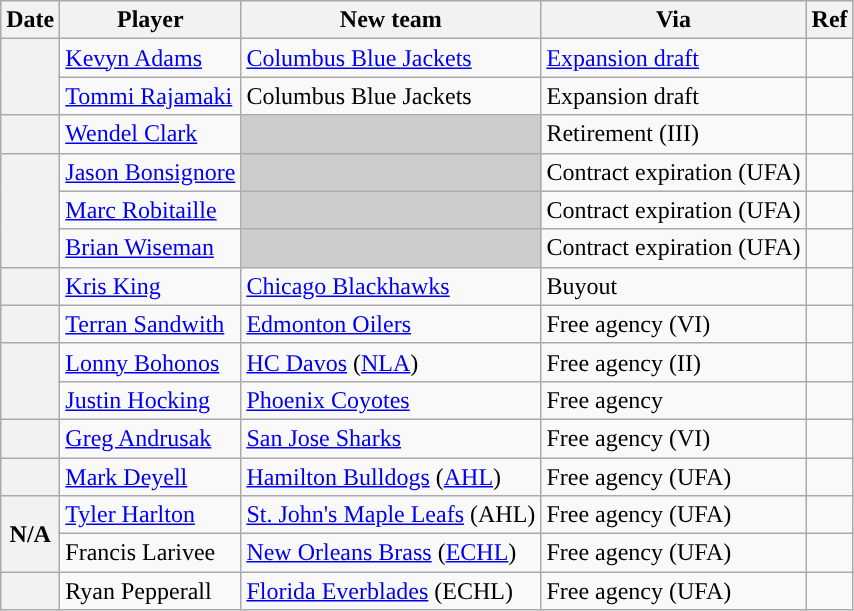<table class="wikitable plainrowheaders">
<tr style="background:#ddd; text-align:center;">
<th>Date</th>
<th>Player</th>
<th>New team</th>
<th>Via</th>
<th>Ref</th>
</tr>
<tr>
<th scope="row" rowspan=2></th>
<td><a href='#'>Kevyn Adams</a></td>
<td><a href='#'>Columbus Blue Jackets</a></td>
<td><a href='#'>Expansion draft</a></td>
<td></td>
</tr>
<tr>
<td><a href='#'>Tommi Rajamaki</a></td>
<td>Columbus Blue Jackets</td>
<td>Expansion draft</td>
<td></td>
</tr>
<tr>
<th scope="row"></th>
<td><a href='#'>Wendel Clark</a></td>
<td style="background:#ccc"></td>
<td>Retirement (III)</td>
<td></td>
</tr>
<tr>
<th scope="row" rowspan=3></th>
<td><a href='#'>Jason Bonsignore</a></td>
<td style="background:#ccc"></td>
<td>Contract expiration (UFA)</td>
<td></td>
</tr>
<tr>
<td><a href='#'>Marc Robitaille</a></td>
<td style="background:#ccc"></td>
<td>Contract expiration (UFA)</td>
<td></td>
</tr>
<tr>
<td><a href='#'>Brian Wiseman</a></td>
<td style="background:#ccc"></td>
<td>Contract expiration (UFA)</td>
<td></td>
</tr>
<tr>
<th scope="row"></th>
<td><a href='#'>Kris King</a></td>
<td><a href='#'>Chicago Blackhawks</a></td>
<td>Buyout</td>
<td></td>
</tr>
<tr>
<th scope="row"></th>
<td><a href='#'>Terran Sandwith</a></td>
<td><a href='#'>Edmonton Oilers</a></td>
<td>Free agency (VI)</td>
<td></td>
</tr>
<tr>
<th scope="row" rowspan=2></th>
<td><a href='#'>Lonny Bohonos</a></td>
<td><a href='#'>HC Davos</a> (<a href='#'>NLA</a>)</td>
<td>Free agency (II)</td>
<td></td>
</tr>
<tr>
<td><a href='#'>Justin Hocking</a></td>
<td><a href='#'>Phoenix Coyotes</a></td>
<td>Free agency</td>
<td></td>
</tr>
<tr>
<th scope="row"></th>
<td><a href='#'>Greg Andrusak</a></td>
<td><a href='#'>San Jose Sharks</a></td>
<td>Free agency (VI)</td>
<td></td>
</tr>
<tr>
<th scope="row"></th>
<td><a href='#'>Mark Deyell</a></td>
<td><a href='#'>Hamilton Bulldogs</a>  (<a href='#'>AHL</a>)</td>
<td>Free agency (UFA)</td>
<td></td>
</tr>
<tr>
<th scope="row" rowspan=2>N/A</th>
<td><a href='#'>Tyler Harlton</a></td>
<td><a href='#'>St. John's Maple Leafs</a> (AHL)</td>
<td>Free agency (UFA)</td>
<td></td>
</tr>
<tr>
<td>Francis Larivee</td>
<td><a href='#'>New Orleans Brass</a> (<a href='#'>ECHL</a>)</td>
<td>Free agency (UFA)</td>
<td></td>
</tr>
<tr>
<th scope="row"></th>
<td>Ryan Pepperall</td>
<td><a href='#'>Florida Everblades</a> (ECHL)</td>
<td>Free agency (UFA)</td>
<td></td>
</tr>
</table>
